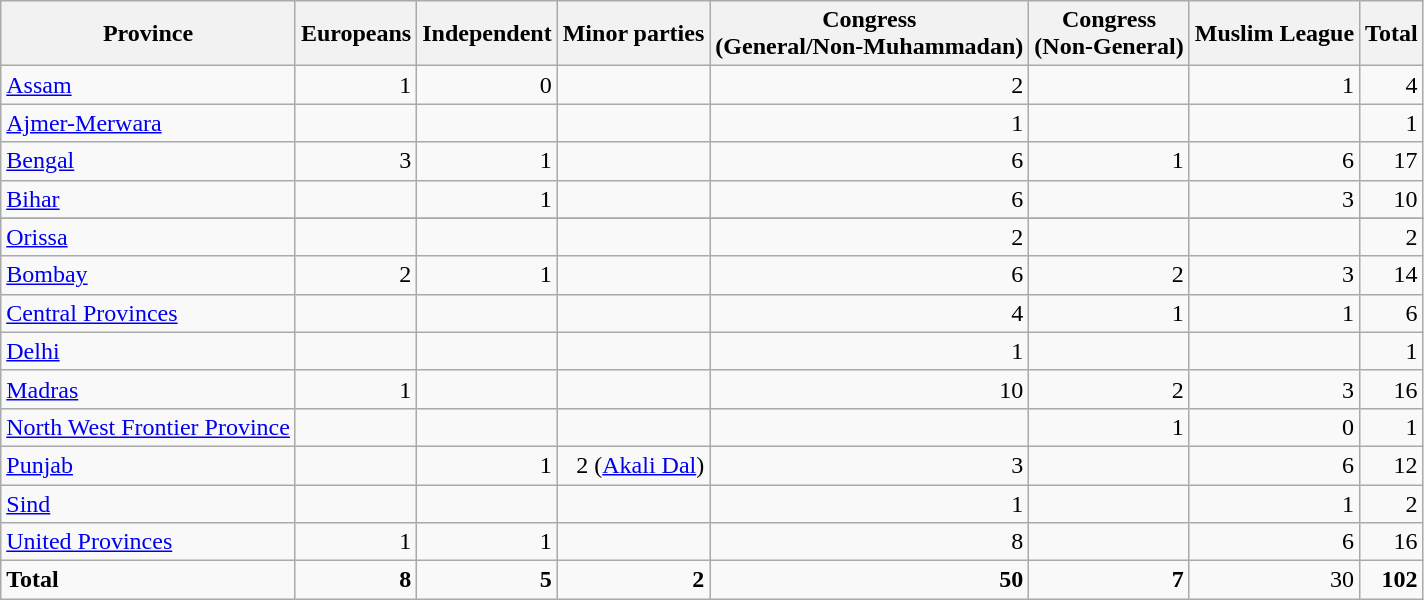<table class=wikitable style=text-align:right>
<tr>
<th>Province</th>
<th>Europeans</th>
<th>Independent</th>
<th>Minor parties</th>
<th>Congress<br> (General/Non-Muhammadan)</th>
<th>Congress<br> (Non-General)</th>
<th>Muslim League</th>
<th>Total</th>
</tr>
<tr>
<td align=left><a href='#'>Assam</a></td>
<td>1</td>
<td>0</td>
<td></td>
<td>2</td>
<td></td>
<td>1</td>
<td>4</td>
</tr>
<tr>
<td align=left><a href='#'>Ajmer-Merwara</a></td>
<td></td>
<td></td>
<td></td>
<td>1</td>
<td></td>
<td></td>
<td>1</td>
</tr>
<tr>
<td align=left><a href='#'>Bengal</a></td>
<td>3</td>
<td>1</td>
<td></td>
<td>6</td>
<td>1</td>
<td>6</td>
<td>17</td>
</tr>
<tr>
<td align=left><a href='#'>Bihar</a></td>
<td></td>
<td>1</td>
<td></td>
<td>6</td>
<td></td>
<td>3</td>
<td>10</td>
</tr>
<tr>
</tr>
<tr>
<td align=left><a href='#'>Orissa</a></td>
<td></td>
<td></td>
<td></td>
<td>2</td>
<td></td>
<td></td>
<td>2</td>
</tr>
<tr>
<td align=left><a href='#'>Bombay</a></td>
<td>2</td>
<td>1</td>
<td></td>
<td>6</td>
<td>2</td>
<td>3</td>
<td>14</td>
</tr>
<tr>
<td align=left><a href='#'>Central Provinces</a></td>
<td></td>
<td></td>
<td></td>
<td>4</td>
<td>1</td>
<td>1</td>
<td>6</td>
</tr>
<tr>
<td align=left><a href='#'>Delhi</a></td>
<td></td>
<td></td>
<td></td>
<td>1</td>
<td></td>
<td></td>
<td>1</td>
</tr>
<tr>
<td align=left><a href='#'>Madras</a></td>
<td>1</td>
<td></td>
<td></td>
<td>10</td>
<td>2</td>
<td>3</td>
<td>16</td>
</tr>
<tr>
<td align=left><a href='#'>North West Frontier Province</a></td>
<td></td>
<td></td>
<td></td>
<td></td>
<td>1</td>
<td>0</td>
<td>1</td>
</tr>
<tr>
<td align=left><a href='#'>Punjab</a></td>
<td></td>
<td>1</td>
<td>2 (<a href='#'>Akali Dal</a>)</td>
<td>3</td>
<td></td>
<td>6</td>
<td>12</td>
</tr>
<tr>
<td align=left><a href='#'>Sind</a></td>
<td></td>
<td></td>
<td></td>
<td>1</td>
<td></td>
<td>1</td>
<td>2</td>
</tr>
<tr>
<td align=left><a href='#'>United Provinces</a></td>
<td>1</td>
<td>1</td>
<td></td>
<td>8</td>
<td></td>
<td>6</td>
<td>16</td>
</tr>
<tr>
<td align=left><strong>Total</strong></td>
<td><strong>8</strong></td>
<td><strong>5</strong></td>
<td><strong>2</strong></td>
<td><strong>50</strong></td>
<td><strong>7</strong></td>
<td>30</td>
<td><strong>102</strong></td>
</tr>
</table>
